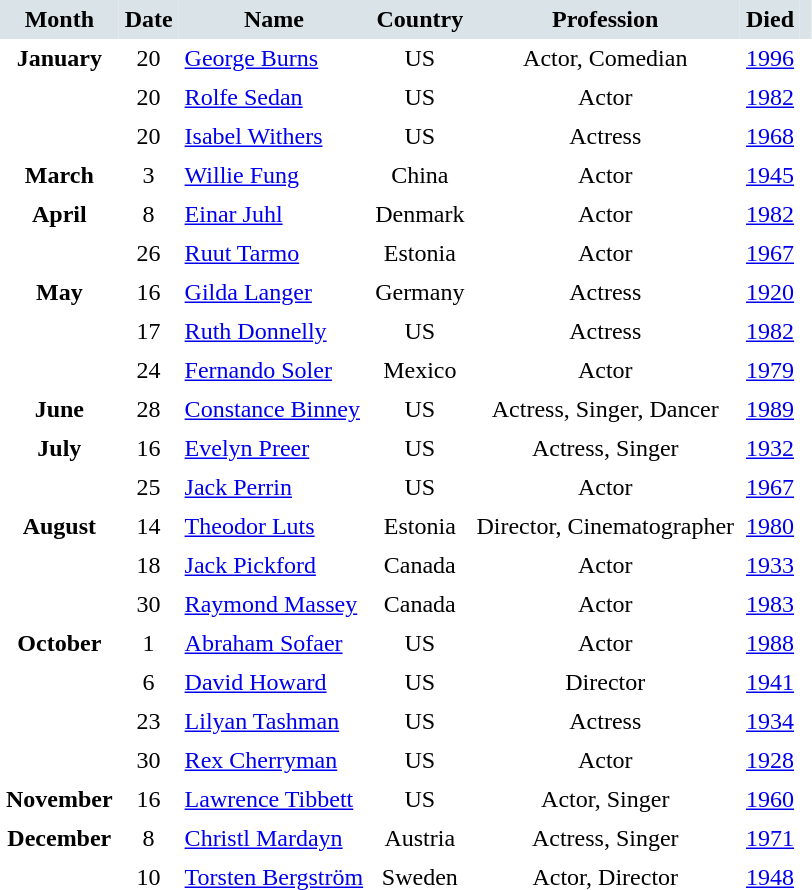<table cellspacing="0" cellpadding="4" border="0">
<tr style="background:#dae3e7; text-align:center;">
<td><strong>Month</strong></td>
<td><strong>Date</strong></td>
<td><strong>Name</strong></td>
<td><strong>Country</strong></td>
<td><strong>Profession</strong></td>
<td><strong>Died</strong></td>
<td></td>
</tr>
<tr valign="top">
<td rowspan=3 style="text-align:center; vertical-align:top;"><strong>January</strong></td>
<td style="text-align:center;">20</td>
<td><a href='#'>George Burns</a></td>
<td style="text-align:center;">US</td>
<td style="text-align:center;">Actor, Comedian</td>
<td><a href='#'>1996</a></td>
<td></td>
</tr>
<tr>
<td style="text-align:center;">20</td>
<td><a href='#'>Rolfe Sedan</a></td>
<td style="text-align:center;">US</td>
<td style="text-align:center;">Actor</td>
<td><a href='#'>1982</a></td>
<td></td>
</tr>
<tr>
<td style="text-align:center;">20</td>
<td><a href='#'>Isabel Withers</a></td>
<td style="text-align:center;">US</td>
<td style="text-align:center;">Actress</td>
<td><a href='#'>1968</a></td>
<td></td>
</tr>
<tr>
<td rowspan=1 style="text-align:center; vertical-align:top;"><strong>March</strong></td>
<td style="text-align:center;">3</td>
<td><a href='#'>Willie Fung</a></td>
<td style="text-align:center;">China</td>
<td style="text-align:center;">Actor</td>
<td><a href='#'>1945</a></td>
<td></td>
</tr>
<tr>
<td rowspan=2 style="text-align:center; vertical-align:top;"><strong>April</strong></td>
<td style="text-align:center;">8</td>
<td><a href='#'>Einar Juhl</a></td>
<td style="text-align:center;">Denmark</td>
<td style="text-align:center;">Actor</td>
<td><a href='#'>1982</a></td>
<td></td>
</tr>
<tr>
<td style="text-align:center;">26</td>
<td><a href='#'>Ruut Tarmo</a></td>
<td style="text-align:center;">Estonia</td>
<td style="text-align:center;">Actor</td>
<td><a href='#'>1967</a></td>
<td></td>
</tr>
<tr>
<td rowspan=3 style="text-align:center; vertical-align:top;"><strong>May</strong></td>
<td style="text-align:center;">16</td>
<td><a href='#'>Gilda Langer</a></td>
<td style="text-align:center;">Germany</td>
<td style="text-align:center;">Actress</td>
<td><a href='#'>1920</a></td>
<td></td>
</tr>
<tr>
<td style="text-align:center;">17</td>
<td><a href='#'>Ruth Donnelly</a></td>
<td style="text-align:center;">US</td>
<td style="text-align:center;">Actress</td>
<td><a href='#'>1982</a></td>
<td></td>
</tr>
<tr>
<td style="text-align:center;">24</td>
<td><a href='#'>Fernando Soler</a></td>
<td style="text-align:center;">Mexico</td>
<td style="text-align:center;">Actor</td>
<td><a href='#'>1979</a></td>
<td></td>
</tr>
<tr>
<td rowspan=1 style="text-align:center; vertical-align:top;"><strong>June</strong></td>
<td style="text-align:center;">28</td>
<td><a href='#'>Constance Binney</a></td>
<td style="text-align:center;">US</td>
<td style="text-align:center;">Actress, Singer, Dancer</td>
<td><a href='#'>1989</a></td>
<td></td>
</tr>
<tr>
<td rowspan=2 style="text-align:center; vertical-align:top;"><strong>July</strong></td>
<td style="text-align:center;">16</td>
<td><a href='#'>Evelyn Preer</a></td>
<td style="text-align:center;">US</td>
<td style="text-align:center;">Actress, Singer</td>
<td><a href='#'>1932</a></td>
<td></td>
</tr>
<tr>
<td style="text-align:center;">25</td>
<td><a href='#'>Jack Perrin</a></td>
<td style="text-align:center;">US</td>
<td style="text-align:center;">Actor</td>
<td><a href='#'>1967</a></td>
<td></td>
</tr>
<tr>
<td rowspan=3 style="text-align:center; vertical-align:top;"><strong>August</strong></td>
<td style="text-align:center;">14</td>
<td><a href='#'>Theodor Luts</a></td>
<td style="text-align:center;">Estonia</td>
<td style="text-align:center;">Director, Cinematographer</td>
<td><a href='#'>1980</a></td>
<td></td>
</tr>
<tr>
<td style="text-align:center;">18</td>
<td><a href='#'>Jack Pickford</a></td>
<td style="text-align:center;">Canada</td>
<td style="text-align:center;">Actor</td>
<td><a href='#'>1933</a></td>
<td></td>
</tr>
<tr>
<td style="text-align:center;">30</td>
<td><a href='#'>Raymond Massey</a></td>
<td style="text-align:center;">Canada</td>
<td style="text-align:center;">Actor</td>
<td><a href='#'>1983</a></td>
<td></td>
</tr>
<tr>
<td rowspan=4 style="text-align:center; vertical-align:top;"><strong>October</strong></td>
<td style="text-align:center;">1</td>
<td><a href='#'>Abraham Sofaer</a></td>
<td style="text-align:center;">US</td>
<td style="text-align:center;">Actor</td>
<td><a href='#'>1988</a></td>
<td></td>
</tr>
<tr>
<td style="text-align:center;">6</td>
<td><a href='#'>David Howard</a></td>
<td style="text-align:center;">US</td>
<td style="text-align:center;">Director</td>
<td><a href='#'>1941</a></td>
<td></td>
</tr>
<tr>
<td style="text-align:center;">23</td>
<td><a href='#'>Lilyan Tashman</a></td>
<td style="text-align:center;">US</td>
<td style="text-align:center;">Actress</td>
<td><a href='#'>1934</a></td>
<td></td>
</tr>
<tr>
<td style="text-align:center;">30</td>
<td><a href='#'>Rex Cherryman</a></td>
<td style="text-align:center;">US</td>
<td style="text-align:center;">Actor</td>
<td><a href='#'>1928</a></td>
<td></td>
</tr>
<tr>
<td rowspan=1 style="text-align:center; vertical-align:top;"><strong>November</strong></td>
<td style="text-align:center;">16</td>
<td><a href='#'>Lawrence Tibbett</a></td>
<td style="text-align:center;">US</td>
<td style="text-align:center;">Actor, Singer</td>
<td><a href='#'>1960</a></td>
<td></td>
</tr>
<tr>
<td rowspan=2 style="text-align:center; vertical-align:top;"><strong>December</strong></td>
<td style="text-align:center;">8</td>
<td><a href='#'>Christl Mardayn</a></td>
<td style="text-align:center;">Austria</td>
<td style="text-align:center;">Actress, Singer</td>
<td><a href='#'>1971</a></td>
<td></td>
</tr>
<tr>
<td style="text-align:center;">10</td>
<td><a href='#'>Torsten Bergström</a></td>
<td style="text-align:center;">Sweden</td>
<td style="text-align:center;">Actor, Director</td>
<td><a href='#'>1948</a></td>
<td></td>
</tr>
<tr>
</tr>
</table>
